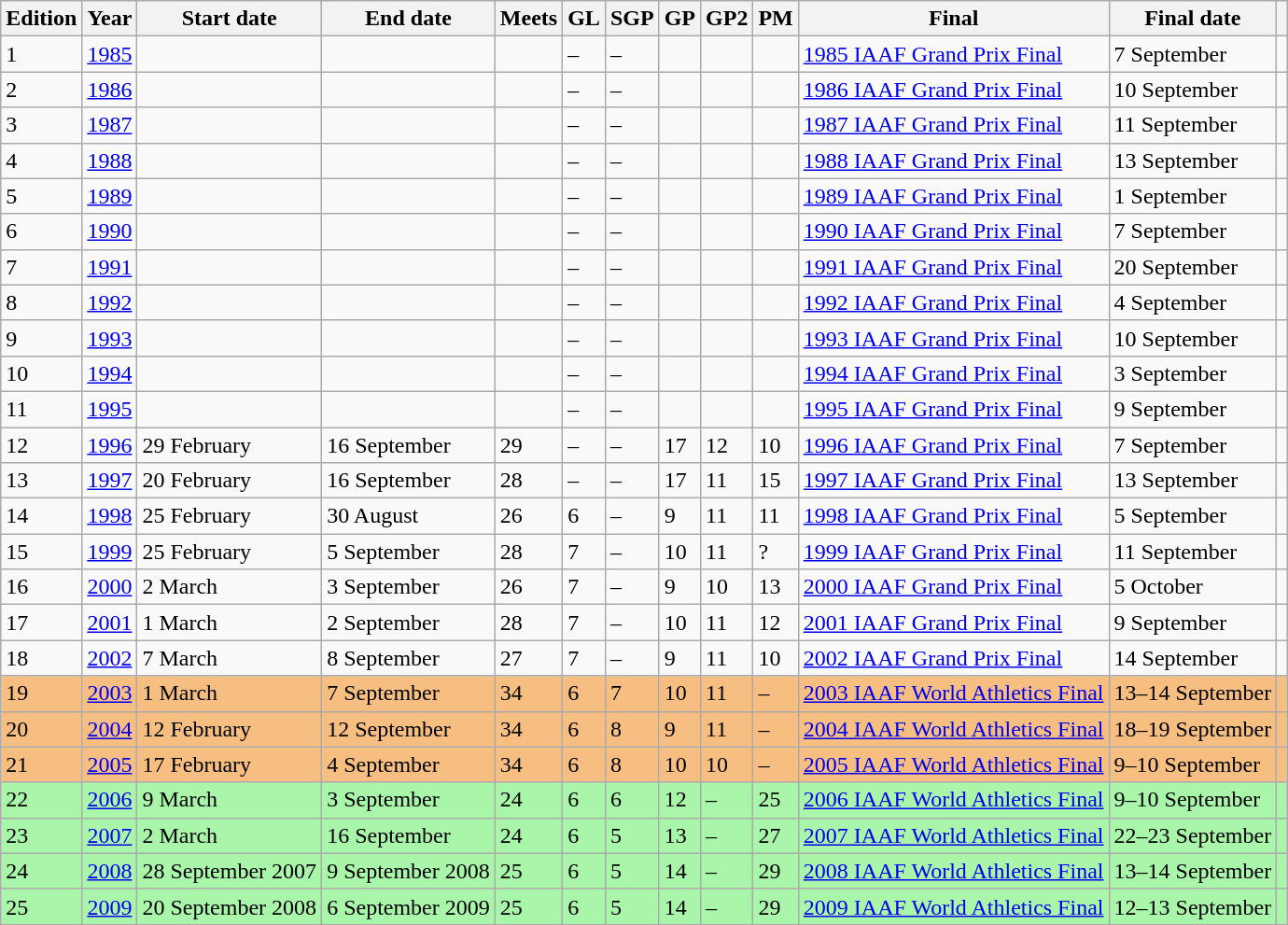<table class="wikitable sortable">
<tr>
<th>Edition</th>
<th>Year</th>
<th>Start date</th>
<th>End date</th>
<th>Meets</th>
<th>GL</th>
<th>SGP</th>
<th>GP</th>
<th>GP2</th>
<th>PM</th>
<th>Final</th>
<th>Final date</th>
<th class="unsortable"></th>
</tr>
<tr>
<td>1</td>
<td><a href='#'>1985</a></td>
<td></td>
<td></td>
<td></td>
<td>–</td>
<td>–</td>
<td></td>
<td></td>
<td></td>
<td><a href='#'>1985 IAAF Grand Prix Final</a></td>
<td>7 September</td>
<td></td>
</tr>
<tr>
<td>2</td>
<td><a href='#'>1986</a></td>
<td></td>
<td></td>
<td></td>
<td>–</td>
<td>–</td>
<td></td>
<td></td>
<td></td>
<td><a href='#'>1986 IAAF Grand Prix Final</a></td>
<td>10 September</td>
<td></td>
</tr>
<tr>
<td>3</td>
<td><a href='#'>1987</a></td>
<td></td>
<td></td>
<td></td>
<td>–</td>
<td>–</td>
<td></td>
<td></td>
<td></td>
<td><a href='#'>1987 IAAF Grand Prix Final</a></td>
<td>11 September</td>
<td></td>
</tr>
<tr>
<td>4</td>
<td><a href='#'>1988</a></td>
<td></td>
<td></td>
<td></td>
<td>–</td>
<td>–</td>
<td></td>
<td></td>
<td></td>
<td><a href='#'>1988 IAAF Grand Prix Final</a></td>
<td>13 September</td>
<td></td>
</tr>
<tr>
<td>5</td>
<td><a href='#'>1989</a></td>
<td></td>
<td></td>
<td></td>
<td>–</td>
<td>–</td>
<td></td>
<td></td>
<td></td>
<td><a href='#'>1989 IAAF Grand Prix Final</a></td>
<td>1 September</td>
<td></td>
</tr>
<tr>
<td>6</td>
<td><a href='#'>1990</a></td>
<td></td>
<td></td>
<td></td>
<td>–</td>
<td>–</td>
<td></td>
<td></td>
<td></td>
<td><a href='#'>1990 IAAF Grand Prix Final</a></td>
<td>7 September</td>
<td></td>
</tr>
<tr>
<td>7</td>
<td><a href='#'>1991</a></td>
<td></td>
<td></td>
<td></td>
<td>–</td>
<td>–</td>
<td></td>
<td></td>
<td></td>
<td><a href='#'>1991 IAAF Grand Prix Final</a></td>
<td>20 September</td>
<td></td>
</tr>
<tr>
<td>8</td>
<td><a href='#'>1992</a></td>
<td></td>
<td></td>
<td></td>
<td>–</td>
<td>–</td>
<td></td>
<td></td>
<td></td>
<td><a href='#'>1992 IAAF Grand Prix Final</a></td>
<td>4 September</td>
<td></td>
</tr>
<tr>
<td>9</td>
<td><a href='#'>1993</a></td>
<td></td>
<td></td>
<td></td>
<td>–</td>
<td>–</td>
<td></td>
<td></td>
<td></td>
<td><a href='#'>1993 IAAF Grand Prix Final</a></td>
<td>10 September</td>
<td></td>
</tr>
<tr>
<td>10</td>
<td><a href='#'>1994</a></td>
<td></td>
<td></td>
<td></td>
<td>–</td>
<td>–</td>
<td></td>
<td></td>
<td></td>
<td><a href='#'>1994 IAAF Grand Prix Final</a></td>
<td>3 September</td>
<td></td>
</tr>
<tr>
<td>11</td>
<td><a href='#'>1995</a></td>
<td></td>
<td></td>
<td></td>
<td>–</td>
<td>–</td>
<td></td>
<td></td>
<td></td>
<td><a href='#'>1995 IAAF Grand Prix Final</a></td>
<td>9 September</td>
<td></td>
</tr>
<tr>
<td>12</td>
<td><a href='#'>1996</a></td>
<td>29 February</td>
<td>16 September</td>
<td>29</td>
<td>–</td>
<td>–</td>
<td>17</td>
<td>12</td>
<td>10</td>
<td><a href='#'>1996 IAAF Grand Prix Final</a></td>
<td>7 September</td>
<td></td>
</tr>
<tr>
<td>13</td>
<td><a href='#'>1997</a></td>
<td>20 February</td>
<td>16 September</td>
<td>28</td>
<td>–</td>
<td>–</td>
<td>17</td>
<td>11</td>
<td>15</td>
<td><a href='#'>1997 IAAF Grand Prix Final</a></td>
<td>13 September</td>
<td></td>
</tr>
<tr>
<td>14</td>
<td><a href='#'>1998</a></td>
<td>25 February</td>
<td>30 August</td>
<td>26</td>
<td>6</td>
<td>–</td>
<td>9</td>
<td>11</td>
<td>11</td>
<td><a href='#'>1998 IAAF Grand Prix Final</a></td>
<td>5 September</td>
<td></td>
</tr>
<tr>
<td>15</td>
<td><a href='#'>1999</a></td>
<td>25 February</td>
<td>5 September</td>
<td>28</td>
<td>7</td>
<td>–</td>
<td>10</td>
<td>11</td>
<td>?</td>
<td><a href='#'>1999 IAAF Grand Prix Final</a></td>
<td>11 September</td>
<td></td>
</tr>
<tr>
<td>16</td>
<td><a href='#'>2000</a></td>
<td>2 March</td>
<td>3 September</td>
<td>26</td>
<td>7</td>
<td>–</td>
<td>9</td>
<td>10</td>
<td>13</td>
<td><a href='#'>2000 IAAF Grand Prix Final</a></td>
<td>5 October</td>
<td></td>
</tr>
<tr>
<td>17</td>
<td><a href='#'>2001</a></td>
<td>1 March</td>
<td>2 September</td>
<td>28</td>
<td>7</td>
<td>–</td>
<td>10</td>
<td>11</td>
<td>12</td>
<td><a href='#'>2001 IAAF Grand Prix Final</a></td>
<td>9 September</td>
<td></td>
</tr>
<tr>
<td>18</td>
<td><a href='#'>2002</a></td>
<td>7 March</td>
<td>8 September</td>
<td>27</td>
<td>7</td>
<td>–</td>
<td>9</td>
<td>11</td>
<td>10</td>
<td><a href='#'>2002 IAAF Grand Prix Final</a></td>
<td>14 September</td>
<td></td>
</tr>
<tr bgcolor=#F7BE81>
<td>19</td>
<td><a href='#'>2003</a></td>
<td>1 March</td>
<td>7 September</td>
<td>34</td>
<td>6</td>
<td>7</td>
<td>10</td>
<td>11</td>
<td>–</td>
<td><a href='#'>2003 IAAF World Athletics Final</a></td>
<td>13–14 September</td>
<td></td>
</tr>
<tr bgcolor=#F7BE81>
<td>20</td>
<td><a href='#'>2004</a></td>
<td>12 February</td>
<td>12 September</td>
<td>34</td>
<td>6</td>
<td>8</td>
<td>9</td>
<td>11</td>
<td>–</td>
<td><a href='#'>2004 IAAF World Athletics Final</a></td>
<td>18–19 September</td>
<td></td>
</tr>
<tr bgcolor=#F7BE81>
<td>21</td>
<td><a href='#'>2005</a></td>
<td>17 February</td>
<td>4 September</td>
<td>34</td>
<td>6</td>
<td>8</td>
<td>10</td>
<td>10</td>
<td>–</td>
<td><a href='#'>2005 IAAF World Athletics Final</a></td>
<td>9–10 September</td>
<td></td>
</tr>
<tr bgcolor=#A9F5A9>
<td>22</td>
<td><a href='#'>2006</a></td>
<td>9 March</td>
<td>3 September</td>
<td>24</td>
<td>6</td>
<td>6</td>
<td>12</td>
<td>–</td>
<td>25</td>
<td><a href='#'>2006 IAAF World Athletics Final</a></td>
<td>9–10 September</td>
<td></td>
</tr>
<tr bgcolor=#A9F5A9>
<td>23</td>
<td><a href='#'>2007</a></td>
<td>2 March</td>
<td>16 September</td>
<td>24</td>
<td>6</td>
<td>5</td>
<td>13</td>
<td>–</td>
<td>27</td>
<td><a href='#'>2007 IAAF World Athletics Final</a></td>
<td>22–23 September</td>
<td></td>
</tr>
<tr bgcolor=#A9F5A9>
<td>24</td>
<td><a href='#'>2008</a></td>
<td>28 September 2007</td>
<td>9 September 2008</td>
<td>25</td>
<td>6</td>
<td>5</td>
<td>14</td>
<td>–</td>
<td>29</td>
<td><a href='#'>2008 IAAF World Athletics Final</a></td>
<td>13–14 September</td>
<td></td>
</tr>
<tr bgcolor=#A9F5A9>
<td>25</td>
<td><a href='#'>2009</a></td>
<td>20 September 2008</td>
<td>6 September 2009</td>
<td>25</td>
<td>6</td>
<td>5</td>
<td>14</td>
<td>–</td>
<td>29</td>
<td><a href='#'>2009 IAAF World Athletics Final</a></td>
<td>12–13 September</td>
<td></td>
</tr>
</table>
